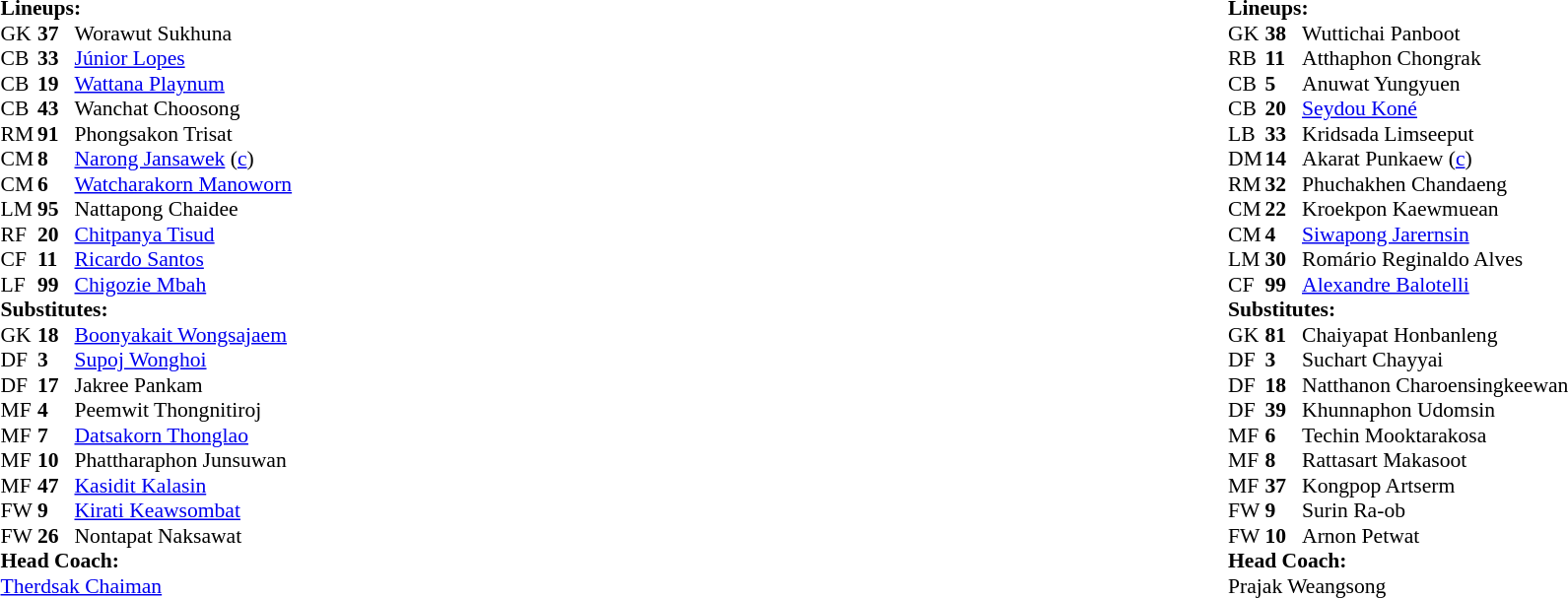<table style="width:100%">
<tr>
<td style="vertical-align:top; width:50%"><br><table style="font-size: 90%" cellspacing="0" cellpadding="0">
<tr>
<th width=25></th>
<th width=25></th>
</tr>
<tr>
<td colspan=3><strong>Lineups:</strong></td>
</tr>
<tr>
<td>GK</td>
<td><strong>37</strong></td>
<td> Worawut Sukhuna</td>
</tr>
<tr>
<td>CB</td>
<td><strong>33</strong></td>
<td> <a href='#'>Júnior Lopes</a></td>
<td></td>
<td></td>
</tr>
<tr>
<td>CB</td>
<td><strong>19</strong></td>
<td> <a href='#'>Wattana Playnum</a></td>
</tr>
<tr>
<td>CB</td>
<td><strong>43</strong></td>
<td> Wanchat Choosong</td>
<td></td>
<td></td>
<td></td>
</tr>
<tr>
<td>RM</td>
<td><strong>91</strong></td>
<td> Phongsakon Trisat</td>
</tr>
<tr>
<td>CM</td>
<td><strong>8</strong></td>
<td> <a href='#'>Narong Jansawek</a> (<a href='#'>c</a>)</td>
</tr>
<tr>
<td>CM</td>
<td><strong>6</strong></td>
<td> <a href='#'>Watcharakorn Manoworn</a></td>
<td></td>
<td></td>
</tr>
<tr>
<td>LM</td>
<td><strong>95</strong></td>
<td> Nattapong Chaidee</td>
</tr>
<tr>
<td>RF</td>
<td><strong>20</strong></td>
<td> <a href='#'>Chitpanya Tisud</a></td>
<td></td>
<td></td>
<td></td>
</tr>
<tr>
<td>CF</td>
<td><strong>11</strong></td>
<td> <a href='#'>Ricardo Santos</a></td>
<td></td>
</tr>
<tr>
<td>LF</td>
<td><strong>99</strong></td>
<td> <a href='#'>Chigozie Mbah</a></td>
<td></td>
<td></td>
<td></td>
</tr>
<tr>
<td colspan=3><strong>Substitutes:</strong></td>
</tr>
<tr>
<td>GK</td>
<td><strong>18</strong></td>
<td> <a href='#'>Boonyakait Wongsajaem</a></td>
</tr>
<tr>
<td>DF</td>
<td><strong>3</strong></td>
<td> <a href='#'>Supoj Wonghoi</a></td>
</tr>
<tr>
<td>DF</td>
<td><strong>17</strong></td>
<td> Jakree Pankam</td>
<td></td>
<td></td>
<td></td>
</tr>
<tr>
<td>MF</td>
<td><strong>4</strong></td>
<td> Peemwit Thongnitiroj</td>
</tr>
<tr>
<td>MF</td>
<td><strong>7</strong></td>
<td> <a href='#'>Datsakorn Thonglao</a></td>
</tr>
<tr>
<td>MF</td>
<td><strong>10</strong></td>
<td> Phattharaphon Junsuwan</td>
<td></td>
<td></td>
<td></td>
</tr>
<tr>
<td>MF</td>
<td><strong>47</strong></td>
<td> <a href='#'>Kasidit Kalasin</a></td>
<td></td>
<td></td>
<td></td>
</tr>
<tr>
<td>FW</td>
<td><strong>9</strong></td>
<td> <a href='#'>Kirati Keawsombat</a></td>
</tr>
<tr>
<td>FW</td>
<td><strong>26</strong></td>
<td> Nontapat Naksawat</td>
</tr>
<tr>
<td colspan=3><strong>Head Coach:</strong></td>
</tr>
<tr>
<td colspan=4> <a href='#'>Therdsak Chaiman</a></td>
</tr>
</table>
</td>
<td style="vertical-align:top"></td>
<td style="vertical-align:top; width:50%"><br><table cellspacing="0" cellpadding="0" style="font-size:90%; margin:auto">
<tr>
<th width=25></th>
<th width=25></th>
</tr>
<tr>
<td colspan=3><strong>Lineups:</strong></td>
</tr>
<tr>
<td>GK</td>
<td><strong>38</strong></td>
<td> Wuttichai Panboot</td>
</tr>
<tr>
<td>RB</td>
<td><strong>11</strong></td>
<td> Atthaphon Chongrak</td>
<td></td>
<td></td>
</tr>
<tr>
<td>CB</td>
<td><strong>5</strong></td>
<td> Anuwat Yungyuen</td>
</tr>
<tr>
<td>CB</td>
<td><strong>20</strong></td>
<td> <a href='#'>Seydou Koné</a></td>
</tr>
<tr>
<td>LB</td>
<td><strong>33</strong></td>
<td> Kridsada Limseeput</td>
</tr>
<tr>
<td>DM</td>
<td><strong>14</strong></td>
<td> Akarat Punkaew (<a href='#'>c</a>)</td>
</tr>
<tr>
<td>RM</td>
<td><strong>32</strong></td>
<td> Phuchakhen Chandaeng</td>
</tr>
<tr>
<td>CM</td>
<td><strong>22</strong></td>
<td> Kroekpon Kaewmuean</td>
<td></td>
<td></td>
</tr>
<tr>
<td>CM</td>
<td><strong>4</strong></td>
<td> <a href='#'>Siwapong Jarernsin</a></td>
</tr>
<tr>
<td>LM</td>
<td><strong>30</strong></td>
<td> Romário Reginaldo Alves</td>
<td></td>
<td></td>
</tr>
<tr>
<td>CF</td>
<td><strong>99</strong></td>
<td> <a href='#'>Alexandre Balotelli</a></td>
<td></td>
</tr>
<tr>
<td colspan=3><strong>Substitutes:</strong></td>
</tr>
<tr>
<td>GK</td>
<td><strong>81</strong></td>
<td> Chaiyapat Honbanleng</td>
</tr>
<tr>
<td>DF</td>
<td><strong>3</strong></td>
<td> Suchart Chayyai</td>
</tr>
<tr>
<td>DF</td>
<td><strong>18</strong></td>
<td> Natthanon Charoensingkeewan</td>
<td></td>
<td></td>
</tr>
<tr>
<td>DF</td>
<td><strong>39</strong></td>
<td> Khunnaphon Udomsin</td>
</tr>
<tr>
<td>MF</td>
<td><strong>6</strong></td>
<td> Techin Mooktarakosa </td>
<td></td>
<td></td>
</tr>
<tr>
<td>MF</td>
<td><strong>8</strong></td>
<td> Rattasart Makasoot</td>
<td></td>
<td></td>
</tr>
<tr>
<td>MF</td>
<td><strong>37</strong></td>
<td> Kongpop Artserm</td>
</tr>
<tr>
<td>FW</td>
<td><strong>9</strong></td>
<td> Surin Ra-ob</td>
</tr>
<tr>
<td>FW</td>
<td><strong>10</strong></td>
<td> Arnon Petwat</td>
</tr>
<tr>
<td colspan=3><strong>Head Coach:</strong></td>
</tr>
<tr>
<td colspan=4> Prajak Weangsong</td>
</tr>
</table>
</td>
</tr>
</table>
